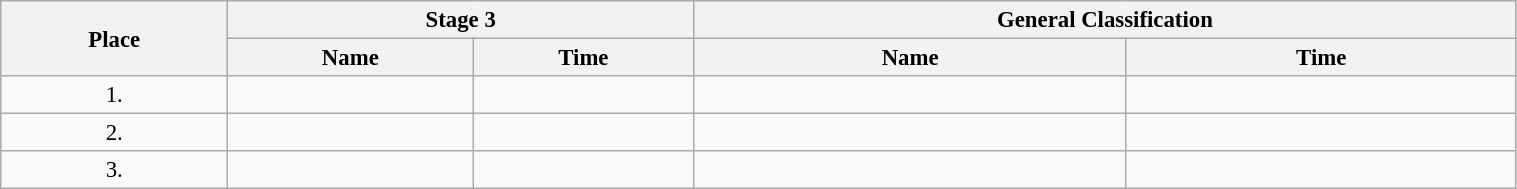<table class=wikitable style="font-size:95%" width="80%">
<tr>
<th rowspan="2">Place</th>
<th colspan="2">Stage 3</th>
<th colspan="2">General Classification</th>
</tr>
<tr>
<th>Name</th>
<th>Time</th>
<th>Name</th>
<th>Time</th>
</tr>
<tr>
<td align="center">1.</td>
<td></td>
<td></td>
<td></td>
<td></td>
</tr>
<tr>
<td align="center">2.</td>
<td></td>
<td></td>
<td></td>
<td></td>
</tr>
<tr>
<td align="center">3.</td>
<td></td>
<td></td>
<td></td>
<td></td>
</tr>
</table>
